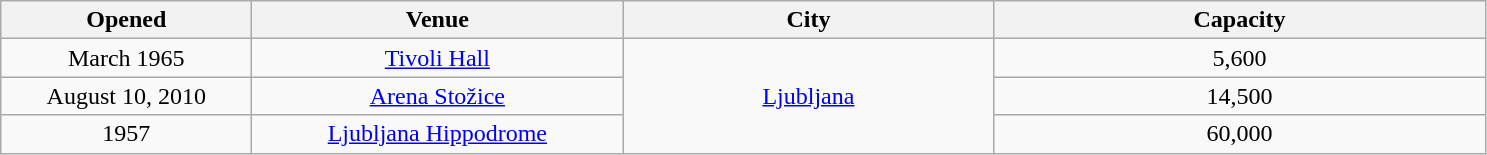<table class="sortable wikitable" style="text-align:center;">
<tr>
<th scope="col" style="width:10em;">Opened</th>
<th scope="col" style="width:15em;">Venue</th>
<th scope="col" style="width:15em;">City</th>
<th scope="col" style="width:20em;">Capacity</th>
</tr>
<tr>
<td>March 1965</td>
<td><a href='#'>Tivoli Hall</a></td>
<td rowspan="3"><a href='#'>Ljubljana</a></td>
<td>5,600</td>
</tr>
<tr>
<td>August 10, 2010</td>
<td><a href='#'>Arena Stožice</a></td>
<td>14,500</td>
</tr>
<tr>
<td>1957</td>
<td><a href='#'>Ljubljana Hippodrome</a></td>
<td>60,000</td>
</tr>
</table>
